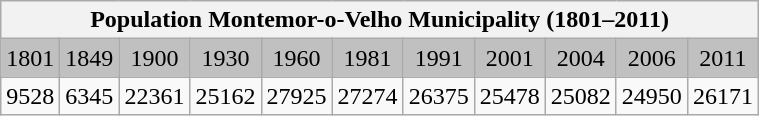<table class="wikitable">
<tr>
<th colspan="11">Population Montemor-o-Velho Municipality (1801–2011)</th>
</tr>
<tr bgcolor="#C0C0C0">
<td align="center">1801</td>
<td align="center">1849</td>
<td align="center">1900</td>
<td align="center">1930</td>
<td align="center">1960</td>
<td align="center">1981</td>
<td align="center">1991</td>
<td align="center">2001</td>
<td align="center">2004</td>
<td align="center">2006</td>
<td align="center">2011</td>
</tr>
<tr>
<td align="center">9528</td>
<td align="center">6345</td>
<td align="center">22361</td>
<td align="center">25162</td>
<td align="center">27925</td>
<td align="center">27274</td>
<td align="center">26375</td>
<td align="center">25478</td>
<td align="center">25082</td>
<td align="center">24950</td>
<td align="center">26171</td>
</tr>
</table>
